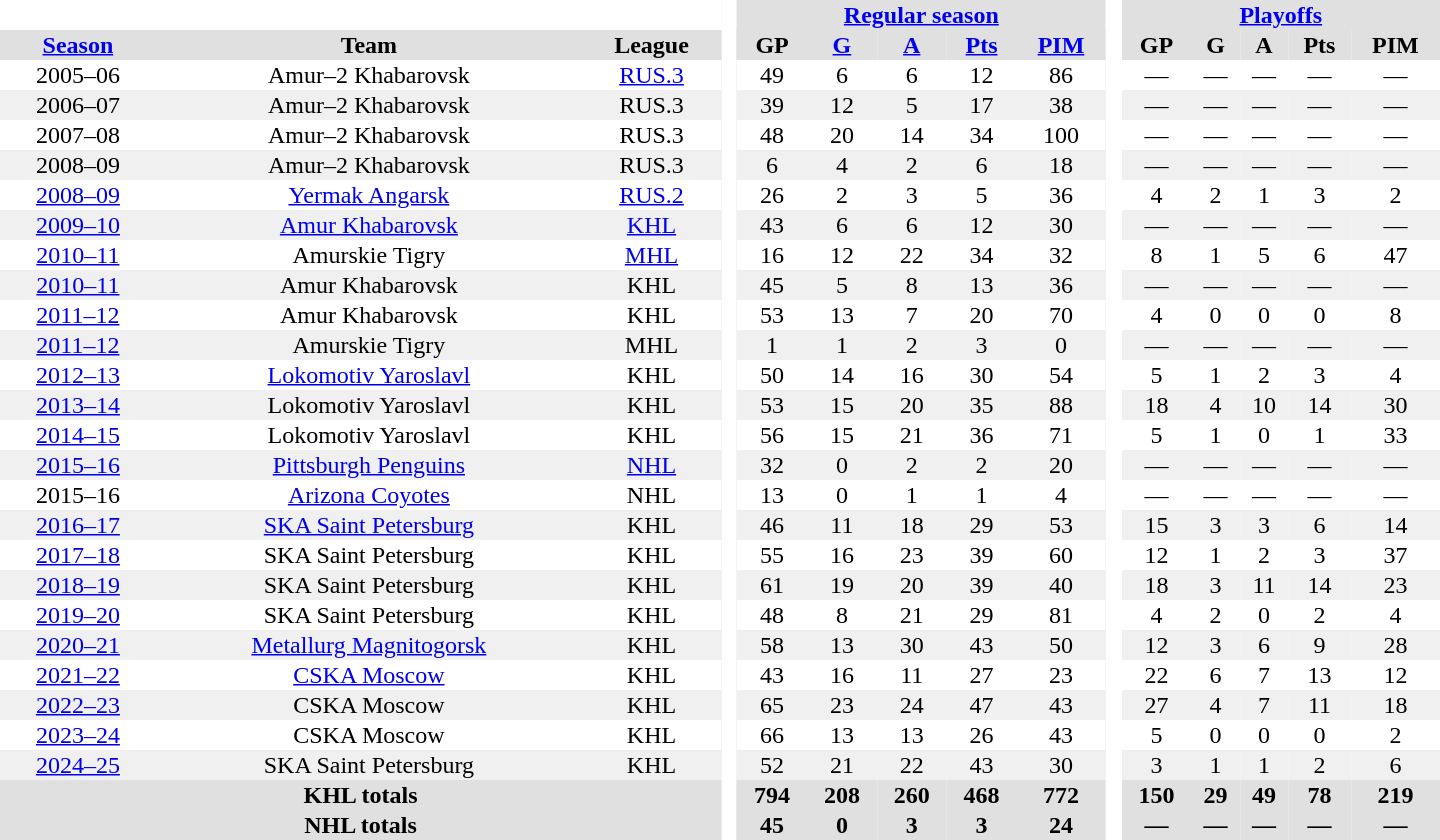<table border="0" cellpadding="1" cellspacing="0" style="text-align:center; width:60em;">
<tr style="background:#e0e0e0;">
<th colspan="3" bgcolor="#ffffff"> </th>
<th rowspan="99" bgcolor="#ffffff"> </th>
<th colspan="5"><a href='#'>Regular season</a></th>
<th rowspan="99" bgcolor="#ffffff"> </th>
<th colspan="5"><a href='#'>Playoffs</a></th>
</tr>
<tr style="background:#e0e0e0;">
<th><a href='#'>Season</a></th>
<th>Team</th>
<th>League</th>
<th>GP</th>
<th><a href='#'>G</a></th>
<th><a href='#'>A</a></th>
<th><a href='#'>Pts</a></th>
<th><a href='#'>PIM</a></th>
<th>GP</th>
<th>G</th>
<th>A</th>
<th>Pts</th>
<th>PIM</th>
</tr>
<tr>
<td>2005–06</td>
<td>Amur–2 Khabarovsk</td>
<td><a href='#'>RUS.3</a></td>
<td>49</td>
<td>6</td>
<td>6</td>
<td>12</td>
<td>86</td>
<td>—</td>
<td>—</td>
<td>—</td>
<td>—</td>
<td>—</td>
</tr>
<tr bgcolor="#f0f0f0">
<td>2006–07</td>
<td>Amur–2 Khabarovsk</td>
<td>RUS.3</td>
<td>39</td>
<td>12</td>
<td>5</td>
<td>17</td>
<td>38</td>
<td>—</td>
<td>—</td>
<td>—</td>
<td>—</td>
<td>—</td>
</tr>
<tr>
<td>2007–08</td>
<td>Amur–2 Khabarovsk</td>
<td>RUS.3</td>
<td>48</td>
<td>20</td>
<td>14</td>
<td>34</td>
<td>100</td>
<td>—</td>
<td>—</td>
<td>—</td>
<td>—</td>
<td>—</td>
</tr>
<tr bgcolor="#f0f0f0">
<td>2008–09</td>
<td>Amur–2 Khabarovsk</td>
<td>RUS.3</td>
<td>6</td>
<td>4</td>
<td>2</td>
<td>6</td>
<td>18</td>
<td>—</td>
<td>—</td>
<td>—</td>
<td>—</td>
<td>—</td>
</tr>
<tr>
<td><a href='#'>2008–09</a></td>
<td><a href='#'>Yermak Angarsk</a></td>
<td><a href='#'>RUS.2</a></td>
<td>26</td>
<td>2</td>
<td>3</td>
<td>5</td>
<td>36</td>
<td>4</td>
<td>2</td>
<td>1</td>
<td>3</td>
<td>2</td>
</tr>
<tr bgcolor="#f0f0f0">
<td><a href='#'>2009–10</a></td>
<td><a href='#'>Amur Khabarovsk</a></td>
<td><a href='#'>KHL</a></td>
<td>43</td>
<td>6</td>
<td>6</td>
<td>12</td>
<td>30</td>
<td>—</td>
<td>—</td>
<td>—</td>
<td>—</td>
<td>—</td>
</tr>
<tr>
<td><a href='#'>2010–11</a></td>
<td>Amurskie Tigry</td>
<td><a href='#'>MHL</a></td>
<td>16</td>
<td>12</td>
<td>22</td>
<td>34</td>
<td>32</td>
<td>8</td>
<td>1</td>
<td>5</td>
<td>6</td>
<td>47</td>
</tr>
<tr bgcolor="#f0f0f0">
<td><a href='#'>2010–11</a></td>
<td>Amur Khabarovsk</td>
<td>KHL</td>
<td>45</td>
<td>5</td>
<td>8</td>
<td>13</td>
<td>36</td>
<td>—</td>
<td>—</td>
<td>—</td>
<td>—</td>
<td>—</td>
</tr>
<tr>
<td><a href='#'>2011–12</a></td>
<td>Amur Khabarovsk</td>
<td>KHL</td>
<td>53</td>
<td>13</td>
<td>7</td>
<td>20</td>
<td>70</td>
<td>4</td>
<td>0</td>
<td>0</td>
<td>0</td>
<td>8</td>
</tr>
<tr bgcolor="#f0f0f0">
<td><a href='#'>2011–12</a></td>
<td>Amurskie Tigry</td>
<td>MHL</td>
<td>1</td>
<td>1</td>
<td>2</td>
<td>3</td>
<td>0</td>
<td>—</td>
<td>—</td>
<td>—</td>
<td>—</td>
<td>—</td>
</tr>
<tr>
<td><a href='#'>2012–13</a></td>
<td><a href='#'>Lokomotiv Yaroslavl</a></td>
<td>KHL</td>
<td>50</td>
<td>14</td>
<td>16</td>
<td>30</td>
<td>54</td>
<td>5</td>
<td>1</td>
<td>2</td>
<td>3</td>
<td>4</td>
</tr>
<tr bgcolor="#f0f0f0">
<td><a href='#'>2013–14</a></td>
<td>Lokomotiv Yaroslavl</td>
<td>KHL</td>
<td>53</td>
<td>15</td>
<td>20</td>
<td>35</td>
<td>88</td>
<td>18</td>
<td>4</td>
<td>10</td>
<td>14</td>
<td>30</td>
</tr>
<tr>
<td><a href='#'>2014–15</a></td>
<td>Lokomotiv Yaroslavl</td>
<td>KHL</td>
<td>56</td>
<td>15</td>
<td>21</td>
<td>36</td>
<td>71</td>
<td>5</td>
<td>1</td>
<td>0</td>
<td>1</td>
<td>33</td>
</tr>
<tr bgcolor="#f0f0f0">
<td><a href='#'>2015–16</a></td>
<td><a href='#'>Pittsburgh Penguins</a></td>
<td><a href='#'>NHL</a></td>
<td>32</td>
<td>0</td>
<td>2</td>
<td>2</td>
<td>20</td>
<td>—</td>
<td>—</td>
<td>—</td>
<td>—</td>
<td>—</td>
</tr>
<tr>
<td>2015–16</td>
<td><a href='#'>Arizona Coyotes</a></td>
<td>NHL</td>
<td>13</td>
<td>0</td>
<td>1</td>
<td>1</td>
<td>4</td>
<td>—</td>
<td>—</td>
<td>—</td>
<td>—</td>
<td>—</td>
</tr>
<tr bgcolor="#f0f0f0">
<td><a href='#'>2016–17</a></td>
<td><a href='#'>SKA Saint Petersburg</a></td>
<td>KHL</td>
<td>46</td>
<td>11</td>
<td>18</td>
<td>29</td>
<td>53</td>
<td>15</td>
<td>3</td>
<td>3</td>
<td>6</td>
<td>14</td>
</tr>
<tr>
<td><a href='#'>2017–18</a></td>
<td>SKA Saint Petersburg</td>
<td>KHL</td>
<td>55</td>
<td>16</td>
<td>23</td>
<td>39</td>
<td>60</td>
<td>12</td>
<td>1</td>
<td>2</td>
<td>3</td>
<td>37</td>
</tr>
<tr bgcolor="#f0f0f0">
<td><a href='#'>2018–19</a></td>
<td>SKA Saint Petersburg</td>
<td>KHL</td>
<td>61</td>
<td>19</td>
<td>20</td>
<td>39</td>
<td>40</td>
<td>18</td>
<td>3</td>
<td>11</td>
<td>14</td>
<td>23</td>
</tr>
<tr>
<td><a href='#'>2019–20</a></td>
<td>SKA Saint Petersburg</td>
<td>KHL</td>
<td>48</td>
<td>8</td>
<td>21</td>
<td>29</td>
<td>81</td>
<td>4</td>
<td>2</td>
<td>0</td>
<td>2</td>
<td>4</td>
</tr>
<tr bgcolor="#f0f0f0">
<td><a href='#'>2020–21</a></td>
<td><a href='#'>Metallurg Magnitogorsk</a></td>
<td>KHL</td>
<td>58</td>
<td>13</td>
<td>30</td>
<td>43</td>
<td>50</td>
<td>12</td>
<td>3</td>
<td>6</td>
<td>9</td>
<td>28</td>
</tr>
<tr>
<td><a href='#'>2021–22</a></td>
<td><a href='#'>CSKA Moscow</a></td>
<td>KHL</td>
<td>43</td>
<td>16</td>
<td>11</td>
<td>27</td>
<td>23</td>
<td>22</td>
<td>6</td>
<td>7</td>
<td>13</td>
<td>12</td>
</tr>
<tr bgcolor="#f0f0f0">
<td><a href='#'>2022–23</a></td>
<td>CSKA Moscow</td>
<td>KHL</td>
<td>65</td>
<td>23</td>
<td>24</td>
<td>47</td>
<td>43</td>
<td>27</td>
<td>4</td>
<td>7</td>
<td>11</td>
<td>18</td>
</tr>
<tr>
<td><a href='#'>2023–24</a></td>
<td>CSKA Moscow</td>
<td>KHL</td>
<td>66</td>
<td>13</td>
<td>13</td>
<td>26</td>
<td>43</td>
<td>5</td>
<td>0</td>
<td>0</td>
<td>0</td>
<td>2</td>
</tr>
<tr bgcolor="#f0f0f0">
<td><a href='#'>2024–25</a></td>
<td>SKA Saint Petersburg</td>
<td>KHL</td>
<td>52</td>
<td>21</td>
<td>22</td>
<td>43</td>
<td>30</td>
<td>3</td>
<td>1</td>
<td>1</td>
<td>2</td>
<td>6</td>
</tr>
<tr bgcolor="#e0e0e0">
<th colspan="3">KHL totals</th>
<th>794</th>
<th>208</th>
<th>260</th>
<th>468</th>
<th>772</th>
<th>150</th>
<th>29</th>
<th>49</th>
<th>78</th>
<th>219</th>
</tr>
<tr bgcolor="#e0e0e0">
<th colspan="3">NHL totals</th>
<th>45</th>
<th>0</th>
<th>3</th>
<th>3</th>
<th>24</th>
<th>—</th>
<th>—</th>
<th>—</th>
<th>—</th>
<th>—</th>
</tr>
</table>
